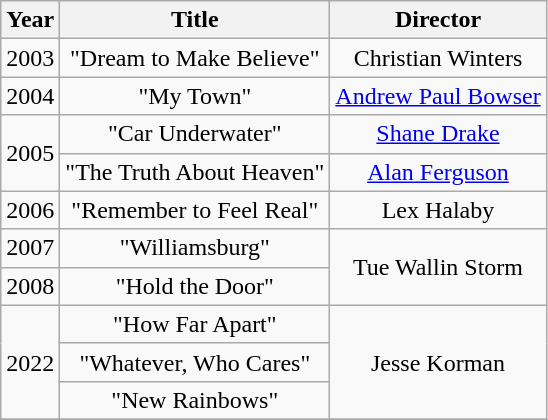<table class="wikitable plainrowheaders" style="text-align:center;">
<tr>
<th>Year</th>
<th>Title</th>
<th>Director</th>
</tr>
<tr>
<td>2003</td>
<td>"Dream to Make Believe"</td>
<td>Christian Winters</td>
</tr>
<tr>
<td>2004</td>
<td>"My Town"</td>
<td><a href='#'>Andrew Paul Bowser</a></td>
</tr>
<tr>
<td rowspan="2">2005</td>
<td>"Car Underwater"</td>
<td><a href='#'>Shane Drake</a></td>
</tr>
<tr>
<td>"The Truth About Heaven"</td>
<td><a href='#'>Alan Ferguson</a></td>
</tr>
<tr>
<td>2006</td>
<td>"Remember to Feel Real"</td>
<td>Lex Halaby</td>
</tr>
<tr>
<td>2007</td>
<td>"Williamsburg"</td>
<td rowspan="2">Tue Wallin Storm</td>
</tr>
<tr>
<td>2008</td>
<td>"Hold the Door"</td>
</tr>
<tr>
<td rowspan="3">2022</td>
<td>"How Far Apart"</td>
<td rowspan="3">Jesse Korman</td>
</tr>
<tr>
<td>"Whatever, Who Cares"</td>
</tr>
<tr>
<td>"New Rainbows"</td>
</tr>
<tr>
</tr>
</table>
